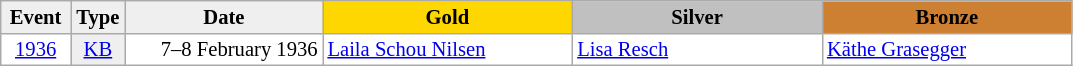<table class="wikitable plainrowheaders" style="background:#fff; font-size:86%; line-height:15px; border:grey solid 1px; border-collapse:collapse;">
<tr>
<th style="background-color: #EFEFEF;" width="40">Event</th>
<th style="background-color: #EFEFEF;" width="30">Type</th>
<th style="background-color: #EFEFEF;" width="125">Date</th>
<th style="background-color: #FFD700;" width="160">Gold</th>
<th style="background-color: #C0C0C0;" width="160">Silver</th>
<th style="background-color: #CD7F32;" width="160">Bronze</th>
</tr>
<tr>
<td align=center><a href='#'>1936</a></td>
<td align=center bgcolor=#EFEFEF><a href='#'>KB</a></td>
<td align=right>7–8 February 1936</td>
<td> <a href='#'>Laila Schou Nilsen</a></td>
<td> <a href='#'>Lisa Resch</a></td>
<td> <a href='#'>Käthe Grasegger</a></td>
</tr>
</table>
